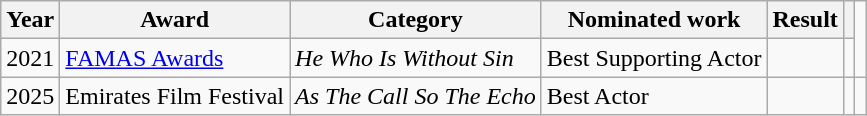<table class="wikitable">
<tr>
<th>Year</th>
<th>Award</th>
<th>Category</th>
<th>Nominated work</th>
<th>Result</th>
<th></th>
</tr>
<tr>
<td>2021</td>
<td><a href='#'>FAMAS Awards</a></td>
<td><em>He Who Is Without Sin</em></td>
<td>Best Supporting Actor</td>
<td></td>
<td></td>
</tr>
<tr>
<td>2025</td>
<td>Emirates Film Festival</td>
<td><em>As The Call So The Echo</em></td>
<td>Best Actor</td>
<td></td>
<td></td>
<td></td>
</tr>
</table>
